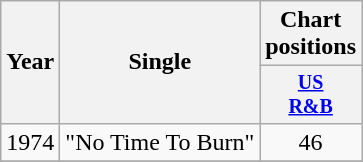<table class="wikitable" style="text-align:center;">
<tr>
<th rowspan="2">Year</th>
<th rowspan="2">Single</th>
<th colspan="3">Chart positions</th>
</tr>
<tr style="font-size:smaller;">
<th width="40"><a href='#'>US<br>R&B</a></th>
</tr>
<tr>
<td rowspan="1">1974</td>
<td align="left">"No Time To Burn"</td>
<td>46</td>
</tr>
<tr>
</tr>
</table>
